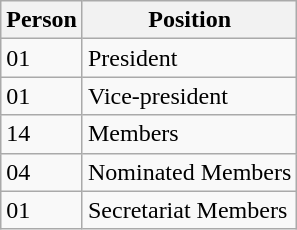<table class="wikitable">
<tr>
<th>Person</th>
<th>Position</th>
</tr>
<tr>
<td>01</td>
<td>President</td>
</tr>
<tr>
<td>01</td>
<td>Vice-president</td>
</tr>
<tr>
<td>14</td>
<td>Members</td>
</tr>
<tr>
<td>04</td>
<td>Nominated Members</td>
</tr>
<tr>
<td>01</td>
<td>Secretariat Members</td>
</tr>
</table>
